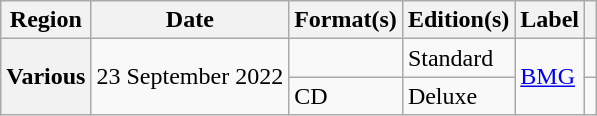<table class="wikitable plainrowheaders">
<tr>
<th scope="col">Region</th>
<th scope="col">Date</th>
<th scope="col">Format(s)</th>
<th scope="col">Edition(s)</th>
<th scope="col">Label</th>
<th scope="col"></th>
</tr>
<tr>
<th scope="row" rowspan="2">Various</th>
<td rowspan="2">23 September 2022</td>
<td></td>
<td>Standard</td>
<td rowspan="2"><a href='#'>BMG</a></td>
<td></td>
</tr>
<tr>
<td>CD</td>
<td>Deluxe</td>
<td></td>
</tr>
</table>
